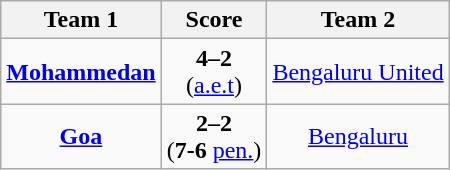<table class="wikitable" style="text-align:center">
<tr>
<th>Team 1</th>
<th>Score</th>
<th>Team 2</th>
</tr>
<tr>
<td><a href='#'><strong>Mohammedan</strong></a></td>
<td><strong>4–2</strong><br>(<a href='#'>a.e.t</a>)</td>
<td><a href='#'>Bengaluru United</a></td>
</tr>
<tr>
<td><a href='#'><strong>Goa</strong></a></td>
<td><strong>2–2</strong><br>(<strong>7-6</strong> <a href='#'>pen.</a>)</td>
<td><a href='#'>Bengaluru</a></td>
</tr>
</table>
